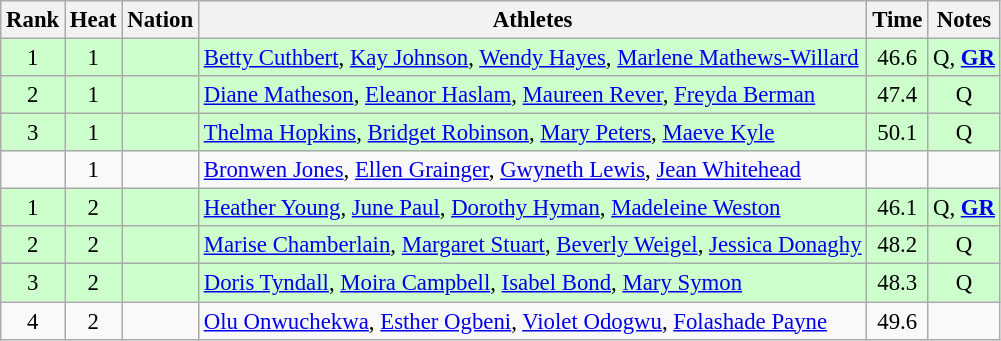<table class="wikitable sortable" style="text-align:center;font-size:95%">
<tr>
<th>Rank</th>
<th>Heat</th>
<th>Nation</th>
<th>Athletes</th>
<th>Time</th>
<th>Notes</th>
</tr>
<tr bgcolor=ccffcc>
<td>1</td>
<td>1</td>
<td align=left></td>
<td align=left><a href='#'>Betty Cuthbert</a>, <a href='#'>Kay Johnson</a>, <a href='#'>Wendy Hayes</a>, <a href='#'>Marlene Mathews-Willard</a></td>
<td>46.6</td>
<td>Q, <strong><a href='#'>GR</a></strong></td>
</tr>
<tr bgcolor=ccffcc>
<td>2</td>
<td>1</td>
<td align=left></td>
<td align=left><a href='#'>Diane Matheson</a>, <a href='#'>Eleanor Haslam</a>, <a href='#'>Maureen Rever</a>, <a href='#'>Freyda Berman</a></td>
<td>47.4</td>
<td>Q</td>
</tr>
<tr bgcolor=ccffcc>
<td>3</td>
<td>1</td>
<td align=left></td>
<td align=left><a href='#'>Thelma Hopkins</a>, <a href='#'>Bridget Robinson</a>, <a href='#'>Mary Peters</a>, <a href='#'>Maeve Kyle</a></td>
<td>50.1</td>
<td>Q</td>
</tr>
<tr>
<td></td>
<td>1</td>
<td align=left></td>
<td align=left><a href='#'>Bronwen Jones</a>, <a href='#'>Ellen Grainger</a>, <a href='#'>Gwyneth Lewis</a>, <a href='#'>Jean Whitehead</a></td>
<td></td>
<td></td>
</tr>
<tr bgcolor=ccffcc>
<td>1</td>
<td>2</td>
<td align=left></td>
<td align=left><a href='#'>Heather Young</a>, <a href='#'>June Paul</a>, <a href='#'>Dorothy Hyman</a>, <a href='#'>Madeleine Weston</a></td>
<td>46.1</td>
<td>Q, <strong><a href='#'>GR</a></strong></td>
</tr>
<tr bgcolor=ccffcc>
<td>2</td>
<td>2</td>
<td align=left></td>
<td align=left><a href='#'>Marise Chamberlain</a>, <a href='#'>Margaret Stuart</a>, <a href='#'>Beverly Weigel</a>, <a href='#'>Jessica Donaghy</a></td>
<td>48.2</td>
<td>Q</td>
</tr>
<tr bgcolor=ccffcc>
<td>3</td>
<td>2</td>
<td align=left></td>
<td align=left><a href='#'>Doris Tyndall</a>, <a href='#'>Moira Campbell</a>, <a href='#'>Isabel Bond</a>, <a href='#'>Mary Symon</a></td>
<td>48.3</td>
<td>Q</td>
</tr>
<tr>
<td>4</td>
<td>2</td>
<td align=left></td>
<td align=left><a href='#'>Olu Onwuchekwa</a>, <a href='#'>Esther Ogbeni</a>, <a href='#'>Violet Odogwu</a>, <a href='#'>Folashade Payne</a></td>
<td>49.6</td>
<td></td>
</tr>
</table>
